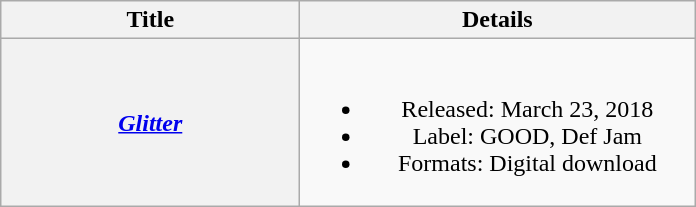<table class="wikitable plainrowheaders" style="text-align:center;" border="1">
<tr>
<th scope="col" style="width:12em;">Title</th>
<th scope="col" style="width:16em;">Details</th>
</tr>
<tr>
<th scope="row"><em><a href='#'>Glitter</a></em></th>
<td><br><ul><li>Released: March 23, 2018</li><li>Label: GOOD, Def Jam</li><li>Formats: Digital download</li></ul></td>
</tr>
</table>
